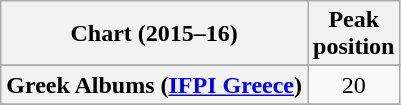<table class="wikitable sortable plainrowheaders">
<tr>
<th>Chart (2015–16)</th>
<th>Peak<br>position</th>
</tr>
<tr>
</tr>
<tr>
</tr>
<tr>
</tr>
<tr>
<th scope="row">Greek Albums (<a href='#'>IFPI Greece</a>)</th>
<td style="text-align:center;">20</td>
</tr>
<tr>
</tr>
<tr>
</tr>
<tr>
</tr>
<tr>
</tr>
<tr>
</tr>
<tr>
</tr>
</table>
